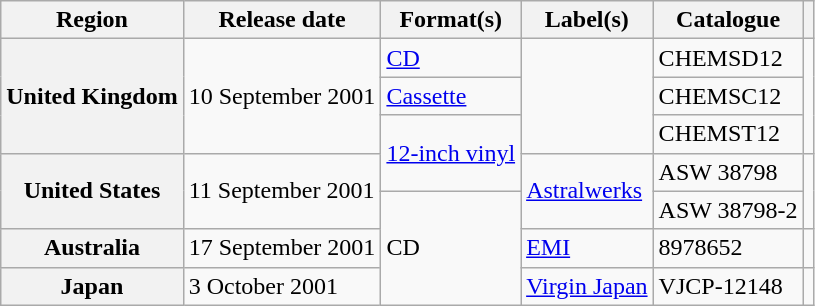<table class="wikitable plainrowheaders">
<tr>
<th>Region</th>
<th>Release date</th>
<th>Format(s)</th>
<th>Label(s)</th>
<th>Catalogue</th>
<th></th>
</tr>
<tr>
<th scope="row" rowspan="3">United Kingdom</th>
<td rowspan="3">10 September 2001</td>
<td><a href='#'>CD</a></td>
<td rowspan="3"></td>
<td>CHEMSD12</td>
<td rowspan="3"></td>
</tr>
<tr>
<td><a href='#'>Cassette</a></td>
<td>CHEMSC12</td>
</tr>
<tr>
<td rowspan="2"><a href='#'>12-inch vinyl</a></td>
<td>CHEMST12</td>
</tr>
<tr>
<th scope="row" rowspan="2">United States</th>
<td rowspan="2">11 September 2001</td>
<td rowspan="2"><a href='#'>Astralwerks</a></td>
<td>ASW 38798</td>
<td rowspan="2"></td>
</tr>
<tr>
<td rowspan="4">CD</td>
<td>ASW 38798-2</td>
</tr>
<tr>
<th scope="row">Australia</th>
<td>17 September 2001</td>
<td><a href='#'>EMI</a></td>
<td>8978652</td>
<td></td>
</tr>
<tr>
<th scope="row">Japan</th>
<td>3 October 2001</td>
<td><a href='#'>Virgin Japan</a></td>
<td>VJCP-12148</td>
<td></td>
</tr>
</table>
